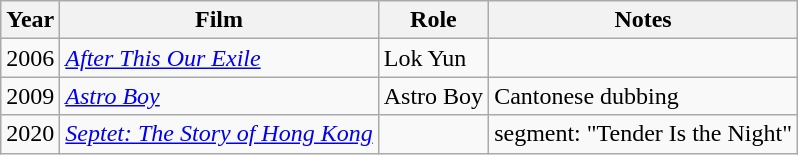<table class="wikitable">
<tr>
<th>Year</th>
<th>Film</th>
<th>Role</th>
<th>Notes</th>
</tr>
<tr>
<td>2006</td>
<td><em><a href='#'>After This Our Exile</a></em></td>
<td>Lok Yun</td>
<td></td>
</tr>
<tr>
<td>2009</td>
<td><em><a href='#'>Astro Boy</a></em></td>
<td>Astro Boy</td>
<td>Cantonese dubbing</td>
</tr>
<tr>
<td>2020</td>
<td><em><a href='#'>Septet: The Story of Hong Kong</a></em></td>
<td></td>
<td>segment: "Tender Is the Night"</td>
</tr>
</table>
